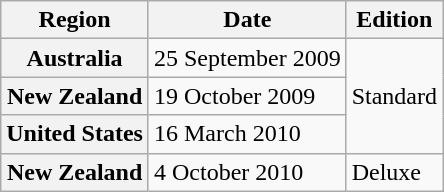<table class="wikitable plainrowheaders">
<tr>
<th>Region</th>
<th>Date</th>
<th>Edition</th>
</tr>
<tr>
<th scope="row">Australia</th>
<td>25 September 2009</td>
<td rowspan="3">Standard</td>
</tr>
<tr>
<th scope="row">New Zealand</th>
<td>19 October 2009</td>
</tr>
<tr>
<th scope="row">United States</th>
<td>16 March 2010</td>
</tr>
<tr>
<th scope="row">New Zealand</th>
<td>4 October 2010</td>
<td>Deluxe</td>
</tr>
</table>
